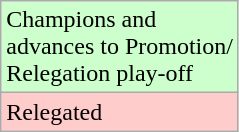<table class="wikitable">
<tr style="width:10px; background:#cfc;">
<td>Champions and <br> advances to Promotion/<br> Relegation play-off</td>
</tr>
<tr style="width:10px; background:#fcc;">
<td>Relegated</td>
</tr>
</table>
